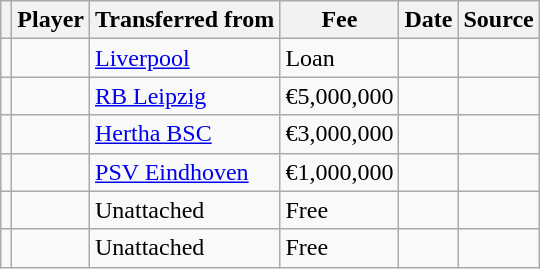<table class="wikitable plainrowheaders sortable">
<tr>
<th></th>
<th scope="col">Player</th>
<th>Transferred from</th>
<th style="width: 65px;">Fee</th>
<th scope="col">Date</th>
<th scope="col">Source</th>
</tr>
<tr>
<td align=center></td>
<td></td>
<td> <a href='#'>Liverpool</a></td>
<td>Loan</td>
<td></td>
<td></td>
</tr>
<tr>
<td align=center></td>
<td></td>
<td> <a href='#'>RB Leipzig</a></td>
<td>€5,000,000</td>
<td></td>
<td></td>
</tr>
<tr>
<td align=center></td>
<td></td>
<td> <a href='#'>Hertha BSC</a></td>
<td>€3,000,000</td>
<td></td>
<td></td>
</tr>
<tr>
<td align=center></td>
<td></td>
<td> <a href='#'>PSV Eindhoven</a></td>
<td>€1,000,000</td>
<td></td>
<td></td>
</tr>
<tr>
<td align="center"></td>
<td></td>
<td>Unattached</td>
<td>Free</td>
<td></td>
<td></td>
</tr>
<tr>
<td align="center"></td>
<td></td>
<td>Unattached</td>
<td>Free</td>
<td></td>
<td></td>
</tr>
</table>
